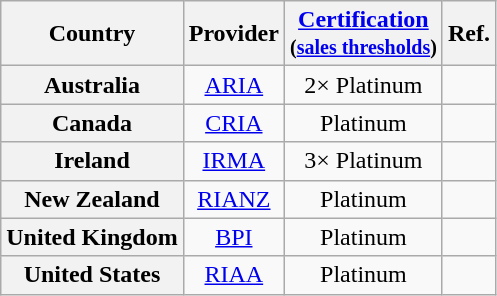<table class="wikitable plainrowheaders" style="text-align: center">
<tr>
<th scope="col">Country</th>
<th scope="col">Provider</th>
<th scope="col"><a href='#'>Certification</a><br><small>(<a href='#'>sales thresholds</a>)</small></th>
<th scope="col">Ref.</th>
</tr>
<tr>
<th scope="row">Australia</th>
<td><a href='#'>ARIA</a></td>
<td>2× Platinum</td>
<td></td>
</tr>
<tr>
<th scope="row">Canada</th>
<td><a href='#'>CRIA</a></td>
<td>Platinum</td>
<td></td>
</tr>
<tr>
<th scope="row">Ireland</th>
<td><a href='#'>IRMA</a></td>
<td>3× Platinum</td>
<td></td>
</tr>
<tr>
<th scope="row">New Zealand</th>
<td><a href='#'>RIANZ</a></td>
<td>Platinum</td>
<td></td>
</tr>
<tr>
<th scope="row">United Kingdom</th>
<td><a href='#'>BPI</a></td>
<td>Platinum</td>
<td></td>
</tr>
<tr>
<th scope="row">United States</th>
<td><a href='#'>RIAA</a></td>
<td>Platinum</td>
<td></td>
</tr>
</table>
